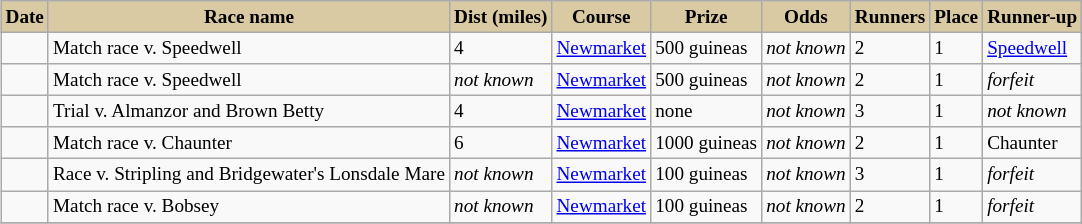<table class = "wikitable sortable" | border="1" cellpadding="1" style="text-align:centre; margin-left:1em; float:centre; border-collapse: collapse; font-size:80%">
<tr style="background:#dacaa4; text-align:center;">
<th style="background:#dacaa4;">Date</th>
<th style="background:#dacaa4;">Race name</th>
<th style="background:#dacaa4;">Dist (miles)</th>
<th style="background:#dacaa4;">Course</th>
<th style="background:#dacaa4;">Prize</th>
<th style="background:#dacaa4;">Odds</th>
<th style="background:#dacaa4;">Runners</th>
<th style="background:#dacaa4;">Place</th>
<th style="background:#dacaa4;">Runner-up</th>
</tr>
<tr>
<td></td>
<td>Match race v. Speedwell</td>
<td>4</td>
<td><a href='#'>Newmarket</a></td>
<td>500 guineas</td>
<td><em>not known</em></td>
<td>2</td>
<td>1</td>
<td><a href='#'>Speedwell</a></td>
</tr>
<tr>
<td></td>
<td>Match race v. Speedwell</td>
<td><em>not known</em></td>
<td><a href='#'>Newmarket</a></td>
<td>500 guineas</td>
<td><em>not known</em></td>
<td>2</td>
<td>1</td>
<td><em>forfeit</em></td>
</tr>
<tr>
<td></td>
<td>Trial v. Almanzor and Brown Betty</td>
<td>4</td>
<td><a href='#'>Newmarket</a></td>
<td>none</td>
<td><em>not known</em></td>
<td>3</td>
<td>1</td>
<td><em>not known</em></td>
</tr>
<tr>
<td></td>
<td>Match race v. Chaunter</td>
<td>6</td>
<td><a href='#'>Newmarket</a></td>
<td>1000 guineas</td>
<td><em>not known</em></td>
<td>2</td>
<td>1</td>
<td>Chaunter</td>
</tr>
<tr>
<td></td>
<td>Race v. Stripling and Bridgewater's Lonsdale Mare</td>
<td><em>not known</em></td>
<td><a href='#'>Newmarket</a></td>
<td>100 guineas</td>
<td><em>not known</em></td>
<td>3</td>
<td>1</td>
<td><em>forfeit</em></td>
</tr>
<tr>
<td></td>
<td>Match race v. Bobsey</td>
<td><em>not known</em></td>
<td><a href='#'>Newmarket</a></td>
<td>100 guineas</td>
<td><em>not known</em></td>
<td>2</td>
<td>1</td>
<td><em>forfeit</em></td>
</tr>
<tr>
</tr>
</table>
